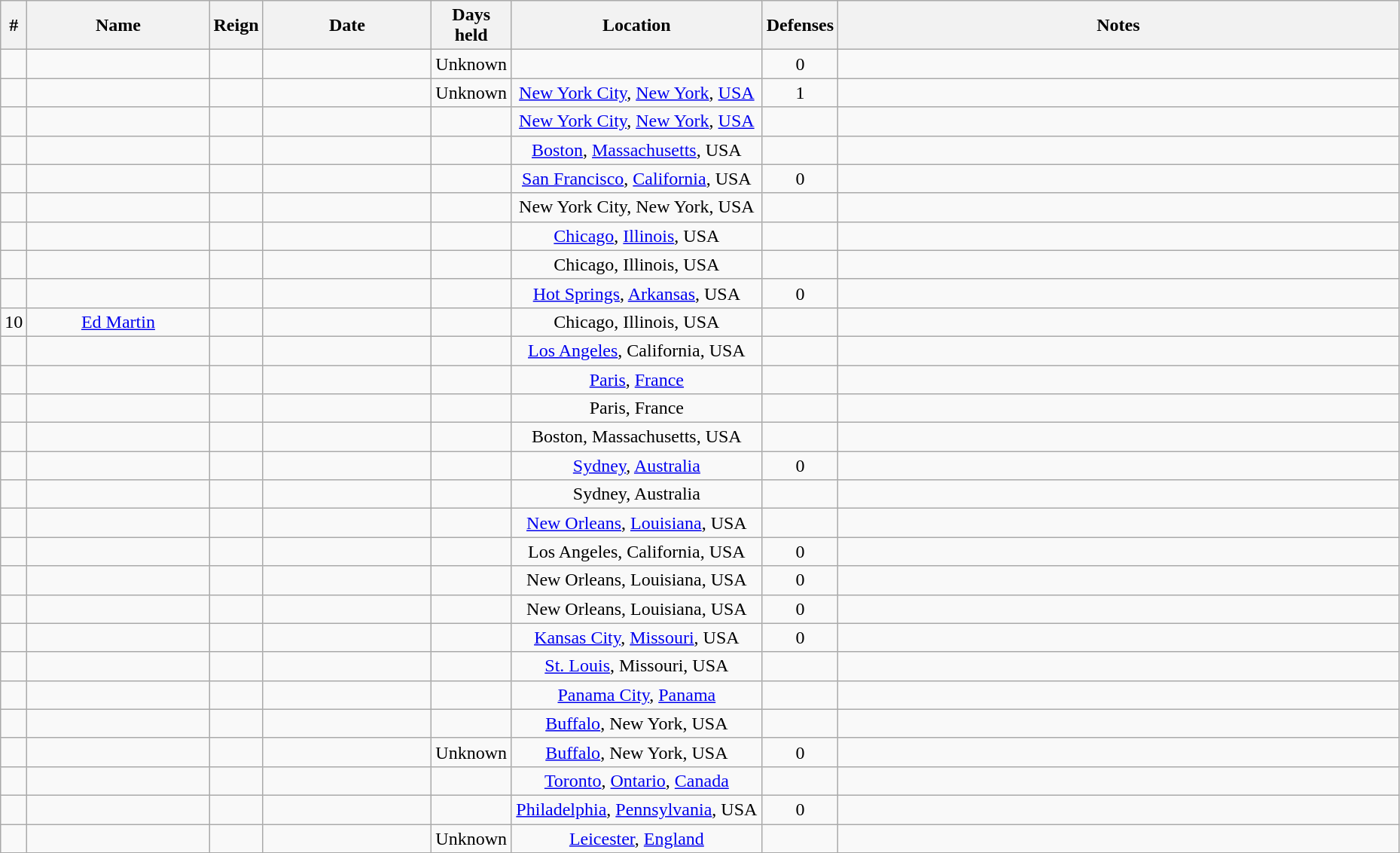<table class="wikitable sortable" width=98% style="text-align:center;">
<tr>
<th width=0%>#</th>
<th width=14%>Name</th>
<th width=0%>Reign</th>
<th width=13%>Date</th>
<th width=5%>Days<br>held</th>
<th width=19%>Location</th>
<th width=5%>Defenses</th>
<th width=44% class="unsortable">Notes</th>
</tr>
<tr>
<td></td>
<td></td>
<td></td>
<td></td>
<td>Unknown</td>
<td></td>
<td>0</td>
<td align=left></td>
</tr>
<tr>
<td></td>
<td></td>
<td></td>
<td></td>
<td>Unknown</td>
<td><a href='#'>New York City</a>, <a href='#'>New York</a>, <a href='#'>USA</a></td>
<td>1</td>
<td align=left></td>
</tr>
<tr>
<td></td>
<td></td>
<td></td>
<td></td>
<td></td>
<td><a href='#'>New York City</a>, <a href='#'>New York</a>, <a href='#'>USA</a></td>
<td></td>
<td align=left></td>
</tr>
<tr>
<td></td>
<td></td>
<td></td>
<td></td>
<td></td>
<td><a href='#'>Boston</a>, <a href='#'>Massachusetts</a>, USA</td>
<td></td>
<td></td>
</tr>
<tr>
<td></td>
<td></td>
<td></td>
<td></td>
<td></td>
<td><a href='#'>San Francisco</a>, <a href='#'>California</a>, USA</td>
<td>0</td>
<td align=left></td>
</tr>
<tr>
<td></td>
<td></td>
<td></td>
<td></td>
<td></td>
<td>New York City, New York, USA</td>
<td></td>
<td align=left></td>
</tr>
<tr>
<td></td>
<td></td>
<td></td>
<td></td>
<td></td>
<td><a href='#'>Chicago</a>, <a href='#'>Illinois</a>, USA</td>
<td></td>
<td></td>
</tr>
<tr>
<td></td>
<td></td>
<td></td>
<td></td>
<td></td>
<td>Chicago, Illinois, USA</td>
<td></td>
<td align=left></td>
</tr>
<tr>
<td></td>
<td></td>
<td></td>
<td></td>
<td></td>
<td><a href='#'>Hot Springs</a>, <a href='#'>Arkansas</a>, USA</td>
<td>0</td>
<td></td>
</tr>
<tr>
<td>10</td>
<td><a href='#'>Ed Martin</a></td>
<td></td>
<td></td>
<td></td>
<td>Chicago, Illinois, USA</td>
<td></td>
<td align=left></td>
</tr>
<tr>
<td></td>
<td></td>
<td></td>
<td></td>
<td></td>
<td><a href='#'>Los Angeles</a>, California, USA</td>
<td></td>
<td align=left></td>
</tr>
<tr>
<td></td>
<td></td>
<td></td>
<td></td>
<td></td>
<td><a href='#'>Paris</a>, <a href='#'>France</a></td>
<td></td>
<td align=left></td>
</tr>
<tr>
<td></td>
<td></td>
<td></td>
<td></td>
<td></td>
<td>Paris, France</td>
<td></td>
<td align=left></td>
</tr>
<tr>
<td></td>
<td></td>
<td></td>
<td></td>
<td></td>
<td>Boston, Massachusetts, USA</td>
<td></td>
<td align=left></td>
</tr>
<tr>
<td></td>
<td></td>
<td></td>
<td></td>
<td></td>
<td><a href='#'>Sydney</a>, <a href='#'>Australia</a></td>
<td>0</td>
<td></td>
</tr>
<tr>
<td></td>
<td></td>
<td></td>
<td></td>
<td></td>
<td>Sydney, Australia</td>
<td></td>
<td></td>
</tr>
<tr>
<td></td>
<td></td>
<td></td>
<td></td>
<td></td>
<td><a href='#'>New Orleans</a>, <a href='#'>Louisiana</a>, USA</td>
<td></td>
<td></td>
</tr>
<tr>
<td></td>
<td></td>
<td></td>
<td></td>
<td></td>
<td>Los Angeles, California, USA</td>
<td>0</td>
<td></td>
</tr>
<tr>
<td></td>
<td></td>
<td></td>
<td></td>
<td></td>
<td>New Orleans, Louisiana, USA</td>
<td>0</td>
<td></td>
</tr>
<tr>
<td></td>
<td></td>
<td></td>
<td></td>
<td></td>
<td>New Orleans, Louisiana, USA</td>
<td>0</td>
<td></td>
</tr>
<tr>
<td></td>
<td></td>
<td></td>
<td></td>
<td></td>
<td><a href='#'>Kansas City</a>, <a href='#'>Missouri</a>, USA</td>
<td>0</td>
<td></td>
</tr>
<tr>
<td></td>
<td></td>
<td></td>
<td></td>
<td></td>
<td><a href='#'>St. Louis</a>, Missouri, USA</td>
<td></td>
<td></td>
</tr>
<tr>
<td></td>
<td></td>
<td></td>
<td></td>
<td></td>
<td><a href='#'>Panama City</a>, <a href='#'>Panama</a></td>
<td></td>
<td align=left></td>
</tr>
<tr>
<td></td>
<td></td>
<td></td>
<td></td>
<td></td>
<td><a href='#'>Buffalo</a>, New York, USA</td>
<td></td>
<td align=left></td>
</tr>
<tr>
<td></td>
<td></td>
<td></td>
<td></td>
<td>Unknown</td>
<td><a href='#'>Buffalo</a>, New York, USA</td>
<td>0</td>
<td align=left></td>
</tr>
<tr>
<td></td>
<td></td>
<td></td>
<td></td>
<td></td>
<td><a href='#'>Toronto</a>, <a href='#'>Ontario</a>, <a href='#'>Canada</a></td>
<td></td>
<td align=left></td>
</tr>
<tr>
<td></td>
<td></td>
<td></td>
<td></td>
<td></td>
<td><a href='#'>Philadelphia</a>, <a href='#'>Pennsylvania</a>, USA</td>
<td>0</td>
<td></td>
</tr>
<tr>
<td></td>
<td></td>
<td></td>
<td></td>
<td>Unknown</td>
<td><a href='#'>Leicester</a>, <a href='#'>England</a></td>
<td></td>
<td align=left></td>
</tr>
<tr>
</tr>
</table>
